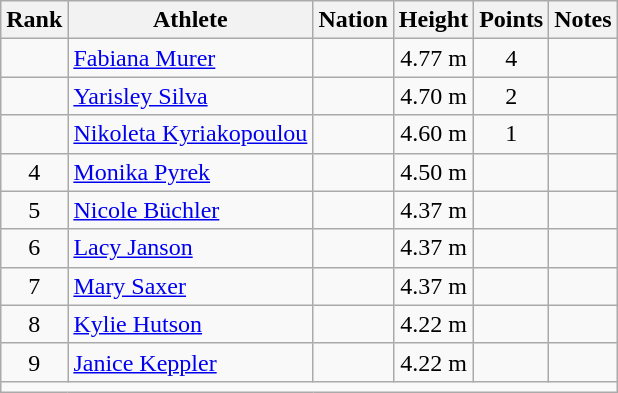<table class="wikitable mw-datatable sortable" style="text-align:center;">
<tr>
<th>Rank</th>
<th>Athlete</th>
<th>Nation</th>
<th>Height</th>
<th>Points</th>
<th>Notes</th>
</tr>
<tr>
<td></td>
<td align=left><a href='#'>Fabiana Murer</a></td>
<td align=left></td>
<td>4.77 m</td>
<td>4</td>
<td></td>
</tr>
<tr>
<td></td>
<td align=left><a href='#'>Yarisley Silva</a></td>
<td align=left></td>
<td>4.70 m</td>
<td>2</td>
<td></td>
</tr>
<tr>
<td></td>
<td align=left><a href='#'>Nikoleta Kyriakopoulou</a></td>
<td align=left></td>
<td>4.60 m</td>
<td>1</td>
<td></td>
</tr>
<tr>
<td>4</td>
<td align=left><a href='#'>Monika Pyrek</a></td>
<td align=left></td>
<td>4.50 m</td>
<td></td>
<td></td>
</tr>
<tr>
<td>5</td>
<td align=left><a href='#'>Nicole Büchler</a></td>
<td align=left></td>
<td>4.37 m</td>
<td></td>
<td></td>
</tr>
<tr>
<td>6</td>
<td align=left><a href='#'>Lacy Janson</a></td>
<td align=left></td>
<td>4.37 m</td>
<td></td>
<td></td>
</tr>
<tr>
<td>7</td>
<td align=left><a href='#'>Mary Saxer</a></td>
<td align=left></td>
<td>4.37 m</td>
<td></td>
<td></td>
</tr>
<tr>
<td>8</td>
<td align=left><a href='#'>Kylie Hutson</a></td>
<td align=left></td>
<td>4.22 m</td>
<td></td>
<td></td>
</tr>
<tr>
<td>9</td>
<td align=left><a href='#'>Janice Keppler</a></td>
<td align=left></td>
<td>4.22 m</td>
<td></td>
<td></td>
</tr>
<tr class="sortbottom">
<td colspan=6></td>
</tr>
</table>
